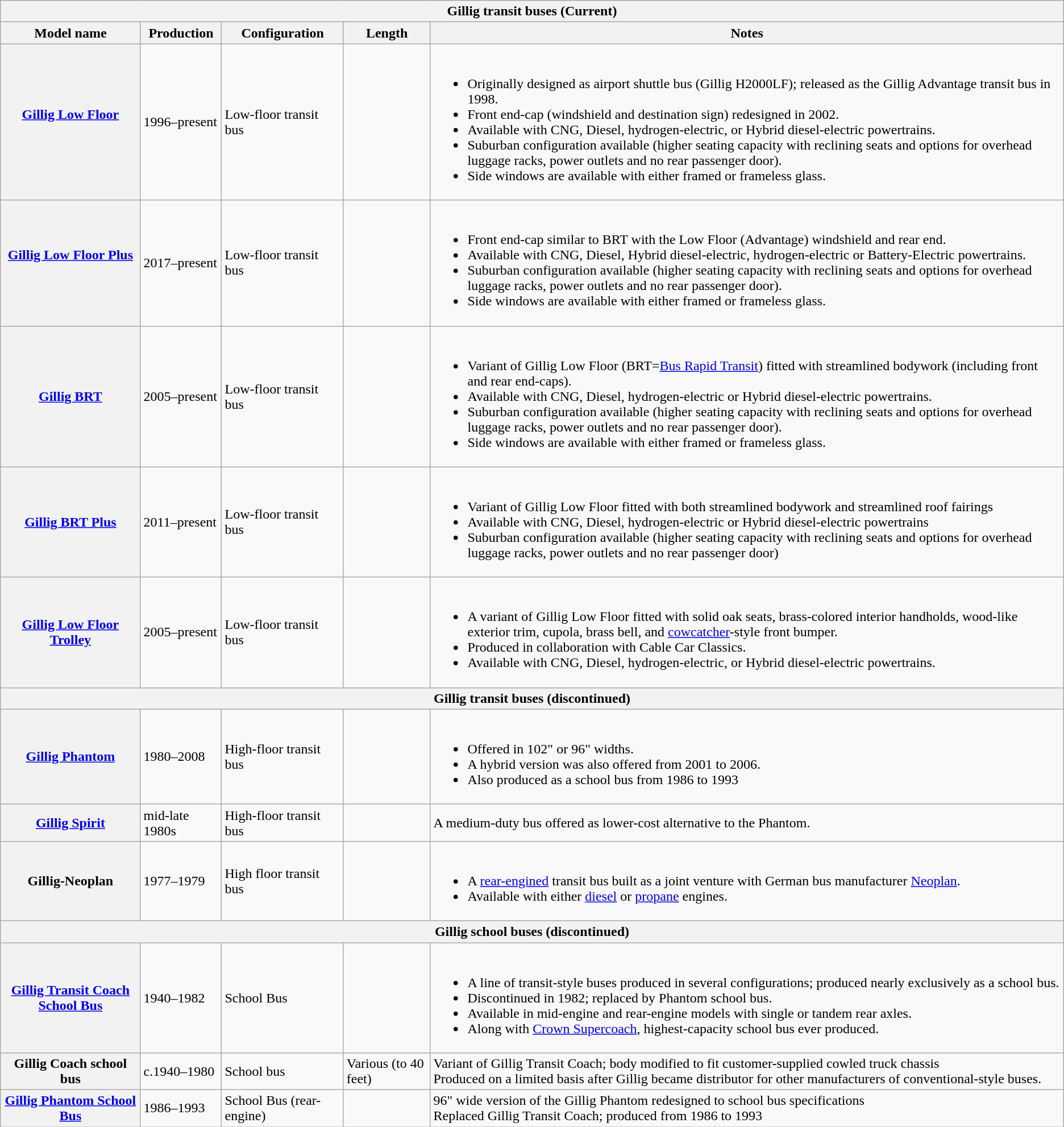<table class="wikitable">
<tr>
<th colspan=5>Gillig transit buses (Current)</th>
</tr>
<tr>
<th>Model name</th>
<th>Production</th>
<th>Configuration</th>
<th>Length</th>
<th>Notes</th>
</tr>
<tr>
<th><a href='#'>Gillig Low Floor</a><br><br></th>
<td>1996–present</td>
<td>Low-floor transit bus</td>
<td></td>
<td><br><ul><li>Originally designed as airport shuttle bus (Gillig H2000LF); released as the Gillig Advantage transit bus in 1998.</li><li>Front end-cap (windshield and destination sign) redesigned in 2002.</li><li>Available with CNG, Diesel, hydrogen-electric, or Hybrid diesel-electric powertrains.</li><li>Suburban configuration available (higher seating capacity with reclining seats and options for overhead luggage racks, power outlets and no rear passenger door).</li><li>Side windows are available with either framed or frameless glass.</li></ul></td>
</tr>
<tr>
<th><a href='#'>Gillig Low Floor Plus</a><br>  <br></th>
<td>2017–present</td>
<td>Low-floor transit bus</td>
<td></td>
<td><br><ul><li>Front end-cap similar to BRT with the Low Floor (Advantage) windshield and rear end.</li><li>Available with CNG, Diesel, Hybrid diesel-electric, hydrogen-electric or Battery-Electric powertrains.</li><li>Suburban configuration available (higher seating capacity with reclining seats and options for overhead luggage racks, power outlets and no rear passenger door).</li><li>Side windows are available with either framed or frameless glass.</li></ul></td>
</tr>
<tr>
<th><a href='#'>Gillig BRT</a><br></th>
<td>2005–present</td>
<td>Low-floor transit bus</td>
<td></td>
<td><br><ul><li>Variant of Gillig Low Floor (BRT=<a href='#'>Bus Rapid Transit</a>) fitted with streamlined bodywork (including front and rear end-caps).</li><li>Available with CNG, Diesel, hydrogen-electric or Hybrid diesel-electric powertrains.</li><li>Suburban configuration available (higher seating capacity with reclining seats and options for overhead luggage racks, power outlets and no rear passenger door).</li><li>Side windows are available with either framed or frameless glass.</li></ul></td>
</tr>
<tr>
<th><a href='#'>Gillig BRT Plus</a><br></th>
<td>2011–present</td>
<td>Low-floor transit bus</td>
<td></td>
<td><br><ul><li>Variant of Gillig Low Floor fitted with both streamlined bodywork and streamlined roof fairings</li><li>Available with CNG, Diesel, hydrogen-electric or Hybrid diesel-electric powertrains</li><li>Suburban configuration available (higher seating capacity with reclining seats and options for overhead luggage racks, power outlets and no rear passenger door)</li></ul></td>
</tr>
<tr>
<th><a href='#'>Gillig Low Floor Trolley</a><br></th>
<td>2005–present</td>
<td>Low-floor transit bus</td>
<td></td>
<td><br><ul><li>A variant of Gillig Low Floor fitted with solid oak seats, brass-colored interior handholds, wood-like exterior trim, cupola, brass bell, and <a href='#'>cowcatcher</a>-style front bumper.</li><li>Produced in collaboration with Cable Car Classics.</li><li>Available with CNG, Diesel, hydrogen-electric, or Hybrid diesel-electric powertrains.</li></ul></td>
</tr>
<tr>
<th colspan="5">Gillig transit buses (discontinued)</th>
</tr>
<tr>
<th><a href='#'>Gillig Phantom</a><br></th>
<td>1980–2008</td>
<td>High-floor transit bus</td>
<td></td>
<td><br><ul><li>Offered in 102" or 96" widths.</li><li>A hybrid version was also offered from 2001 to 2006.</li><li>Also produced as a school bus from 1986 to 1993</li></ul></td>
</tr>
<tr>
<th><a href='#'>Gillig Spirit</a></th>
<td>mid-late 1980s</td>
<td>High-floor transit bus</td>
<td></td>
<td>A  medium-duty bus offered as lower-cost alternative to the  Phantom.</td>
</tr>
<tr>
<th>Gillig-Neoplan<br></th>
<td>1977–1979</td>
<td>High floor transit bus</td>
<td></td>
<td><br><ul><li>A <a href='#'>rear-engined</a> transit bus built as a joint venture with German bus manufacturer <a href='#'>Neoplan</a>.</li><li>Available with either <a href='#'>diesel</a> or <a href='#'>propane</a> engines.</li></ul></td>
</tr>
<tr>
<th colspan="5">Gillig school buses (discontinued)</th>
</tr>
<tr>
<th><a href='#'>Gillig Transit Coach School Bus</a><br></th>
<td>1940–1982</td>
<td>School Bus</td>
<td></td>
<td><br><ul><li>A line of transit-style buses produced in several configurations; produced nearly exclusively as a school bus.</li><li>Discontinued in 1982; replaced by Phantom school bus.</li><li>Available in mid-engine and rear-engine models with single or tandem rear axles.</li><li>Along with <a href='#'>Crown Supercoach</a>, highest-capacity school bus ever produced.</li></ul></td>
</tr>
<tr>
<th>Gillig Coach school bus</th>
<td>c.1940–1980</td>
<td>School bus</td>
<td>Various (to 40 feet)</td>
<td>Variant of Gillig Transit Coach; body modified to fit customer-supplied cowled truck chassis<br>Produced on a limited basis after Gillig became distributor for other manufacturers of conventional-style buses.</td>
</tr>
<tr>
<th><a href='#'>Gillig Phantom School Bus</a><br></th>
<td>1986–1993</td>
<td>School Bus (rear-engine)</td>
<td></td>
<td>96" wide version of the Gillig Phantom redesigned to school bus specifications<br>Replaced Gillig Transit Coach; produced from 1986 to 1993</td>
</tr>
</table>
